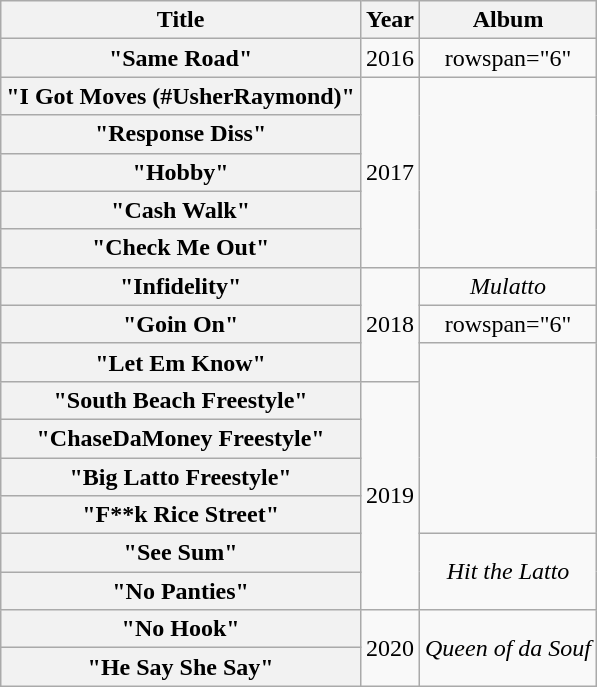<table class="wikitable plainrowheaders" style="text-align:center;">
<tr>
<th scope="col">Title</th>
<th scope="col">Year</th>
<th scope="col">Album</th>
</tr>
<tr>
<th scope="row">"Same Road"<br></th>
<td>2016</td>
<td>rowspan="6" </td>
</tr>
<tr>
<th scope="row">"I Got Moves (#UsherRaymond)" <br></th>
<td rowspan="5">2017</td>
</tr>
<tr>
<th scope="row">"Response Diss"</th>
</tr>
<tr>
<th scope="row">"Hobby"<br></th>
</tr>
<tr>
<th scope="row">"Cash Walk"<br></th>
</tr>
<tr>
<th scope="row">"Check Me Out"</th>
</tr>
<tr>
<th scope="row">"Infidelity"<br></th>
<td rowspan="3">2018</td>
<td><em>Mulatto</em></td>
</tr>
<tr>
<th scope="row">"Goin On"</th>
<td>rowspan="6" </td>
</tr>
<tr>
<th scope="row">"Let Em Know"</th>
</tr>
<tr>
<th scope="row">"South Beach Freestyle"</th>
<td rowspan="6">2019</td>
</tr>
<tr>
<th scope="row">"ChaseDaMoney Freestyle"</th>
</tr>
<tr>
<th scope="row">"Big Latto Freestyle"</th>
</tr>
<tr>
<th scope="row">"F**k Rice Street"</th>
</tr>
<tr>
<th scope="row">"See Sum"</th>
<td rowspan="2"><em>Hit the Latto</em></td>
</tr>
<tr>
<th scope="row">"No Panties"</th>
</tr>
<tr>
<th scope="row">"No Hook"</th>
<td rowspan="2">2020</td>
<td rowspan="2"><em>Queen of da Souf</em></td>
</tr>
<tr>
<th scope="row">"He Say She Say"</th>
</tr>
</table>
